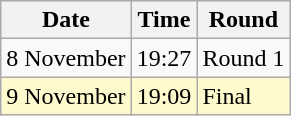<table class="wikitable">
<tr>
<th>Date</th>
<th>Time</th>
<th>Round</th>
</tr>
<tr>
<td>8 November</td>
<td>19:27</td>
<td>Round 1</td>
</tr>
<tr style=background:lemonchiffon>
<td>9 November</td>
<td>19:09</td>
<td>Final</td>
</tr>
</table>
